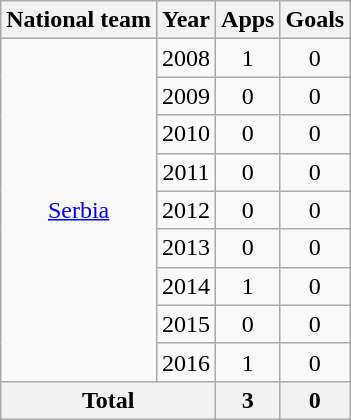<table class="wikitable" style="text-align:center">
<tr>
<th>National team</th>
<th>Year</th>
<th>Apps</th>
<th>Goals</th>
</tr>
<tr>
<td rowspan="9" style="vertical-align:center"><a href='#'>Serbia</a></td>
<td>2008</td>
<td>1</td>
<td>0</td>
</tr>
<tr>
<td>2009</td>
<td>0</td>
<td>0</td>
</tr>
<tr>
<td>2010</td>
<td>0</td>
<td>0</td>
</tr>
<tr>
<td>2011</td>
<td>0</td>
<td>0</td>
</tr>
<tr>
<td>2012</td>
<td>0</td>
<td>0</td>
</tr>
<tr>
<td>2013</td>
<td>0</td>
<td>0</td>
</tr>
<tr>
<td>2014</td>
<td>1</td>
<td>0</td>
</tr>
<tr>
<td>2015</td>
<td>0</td>
<td>0</td>
</tr>
<tr>
<td>2016</td>
<td>1</td>
<td>0</td>
</tr>
<tr>
<th colspan="2">Total</th>
<th>3</th>
<th>0</th>
</tr>
</table>
